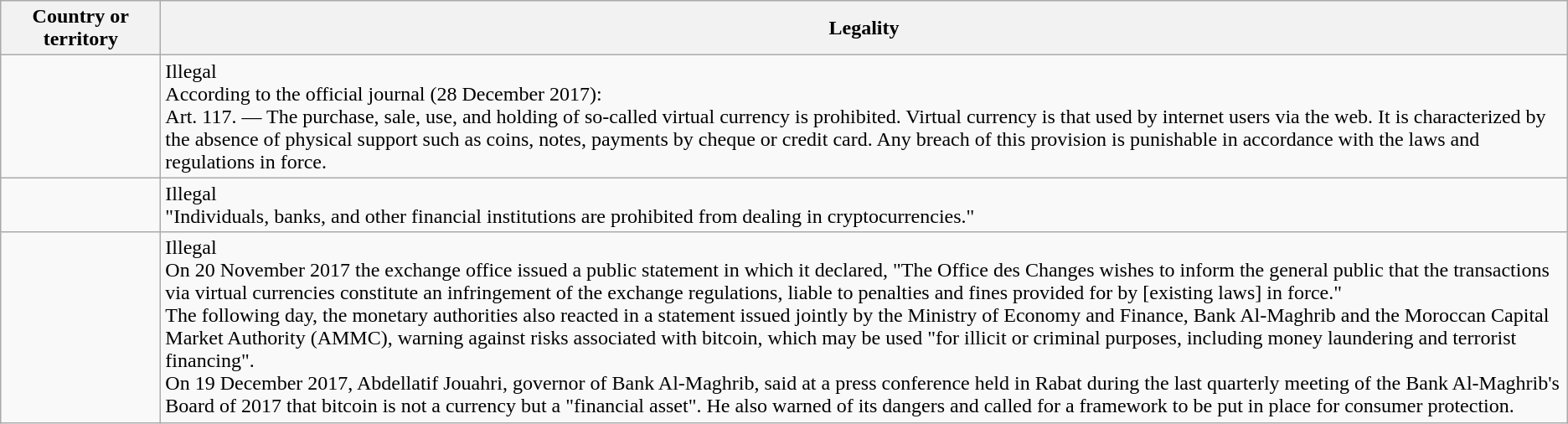<table class="wikitable sortable" style="text-align:left">
<tr>
<th style="width:120px;"><strong>Country or territory</strong></th>
<th><strong>Legality</strong></th>
</tr>
<tr>
<td></td>
<td> Illegal<br>According to the official journal (28 December 2017):<br>Art. 117. — The purchase, sale, use, and holding of so-called virtual currency is prohibited. Virtual currency is that used by internet users via the web. It is characterized by the absence of physical support such as coins, notes, payments by cheque or credit card. Any breach of this provision is punishable in accordance with the laws and regulations in force.</td>
</tr>
<tr>
<td></td>
<td> Illegal<br>"Individuals, banks, and other financial institutions are prohibited from dealing in cryptocurrencies."</td>
</tr>
<tr>
<td></td>
<td> Illegal<br>On 20 November 2017 the exchange office issued a public statement in which it declared, "The Office des Changes wishes to inform the general public that the transactions via virtual currencies constitute an infringement of the exchange regulations, liable to penalties and fines provided for by [existing laws] in force."<br>The following day, the monetary authorities also reacted in a statement issued jointly by the Ministry of Economy and Finance, Bank Al-Maghrib and the Moroccan Capital Market Authority (AMMC), warning against risks associated with bitcoin, which may be used "for illicit or criminal purposes, including money laundering and terrorist financing".<br>On 19 December 2017, Abdellatif Jouahri, governor of Bank Al-Maghrib, said at a press conference held in Rabat during the last quarterly meeting of the Bank Al-Maghrib's Board of 2017 that bitcoin is not a currency but a "financial asset". He also warned of its dangers and called for a framework to be put in place for consumer protection.</td>
</tr>
</table>
